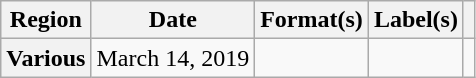<table class="wikitable plainrowheaders">
<tr>
<th>Region</th>
<th>Date</th>
<th>Format(s)</th>
<th>Label(s)</th>
<th></th>
</tr>
<tr>
<th scope="row">Various</th>
<td>March 14, 2019</td>
<td></td>
<td></td>
<td style="text-align: center;"></td>
</tr>
</table>
